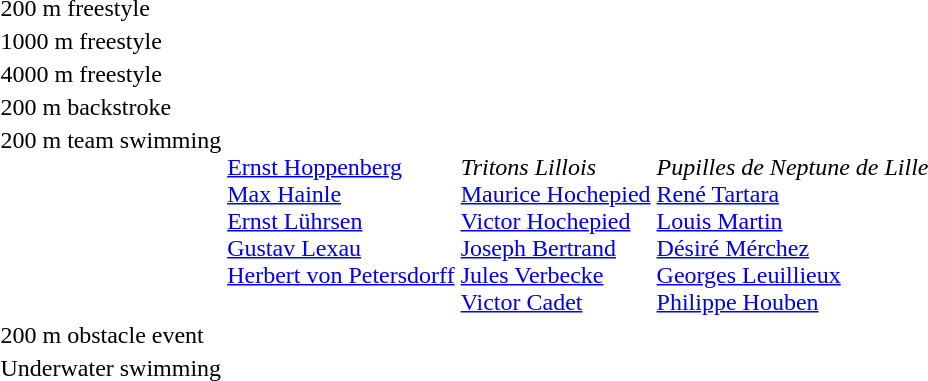<table>
<tr>
<td>200 m freestyle<br></td>
<td></td>
<td></td>
<td></td>
</tr>
<tr>
<td>1000 m freestyle<br></td>
<td></td>
<td></td>
<td></td>
</tr>
<tr>
<td>4000 m freestyle<br></td>
<td></td>
<td></td>
<td></td>
</tr>
<tr>
<td>200 m backstroke<br></td>
<td></td>
<td></td>
<td></td>
</tr>
<tr valign="top">
<td>200 m team swimming<br></td>
<td><br><a href='#'>Ernst Hoppenberg</a><br><a href='#'>Max Hainle</a><br><a href='#'>Ernst Lührsen</a><br><a href='#'>Gustav Lexau</a><br><a href='#'>Herbert von Petersdorff</a></td>
<td><br><em>Tritons Lillois</em><br><a href='#'>Maurice Hochepied</a><br><a href='#'>Victor Hochepied</a><br><a href='#'>Joseph Bertrand</a><br><a href='#'>Jules Verbecke</a><br><a href='#'>Victor Cadet</a></td>
<td><br><em>Pupilles de Neptune de Lille</em><br><a href='#'>René Tartara</a><br><a href='#'>Louis Martin</a><br><a href='#'>Désiré Mérchez</a><br><a href='#'>Georges Leuillieux</a><br><a href='#'>Philippe Houben</a></td>
</tr>
<tr>
<td>200 m obstacle event<br></td>
<td></td>
<td></td>
<td></td>
</tr>
<tr>
<td>Underwater swimming<br></td>
<td></td>
<td></td>
<td></td>
</tr>
</table>
